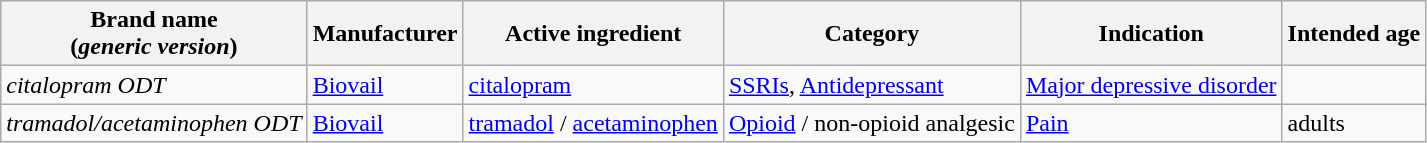<table class="wikitable">
<tr>
<th>Brand name<br>(<em>generic version</em>)</th>
<th>Manufacturer</th>
<th>Active ingredient</th>
<th>Category</th>
<th>Indication</th>
<th>Intended age</th>
</tr>
<tr>
<td><em>citalopram ODT</em></td>
<td><a href='#'>Biovail</a></td>
<td><a href='#'>citalopram</a></td>
<td><a href='#'>SSRIs</a>, <a href='#'>Antidepressant</a></td>
<td><a href='#'>Major depressive disorder</a></td>
<td></td>
</tr>
<tr>
<td><em>tramadol/acetaminophen ODT</em></td>
<td><a href='#'>Biovail</a></td>
<td><a href='#'>tramadol</a> / <a href='#'>acetaminophen</a></td>
<td><a href='#'>Opioid</a> / non-opioid analgesic</td>
<td><a href='#'>Pain</a></td>
<td>adults</td>
</tr>
</table>
